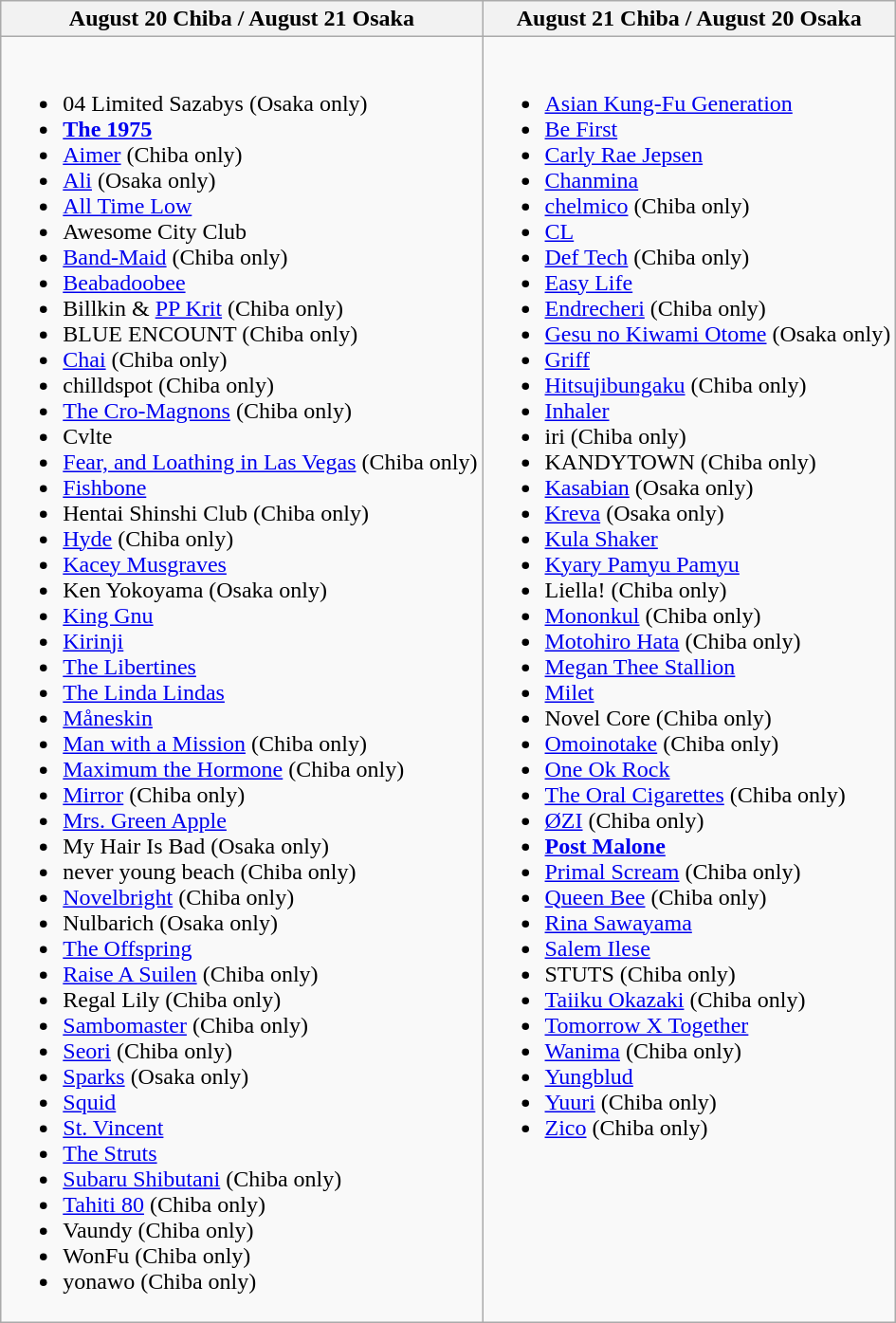<table class="wikitable">
<tr>
<th>August 20 Chiba / August 21 Osaka</th>
<th>August 21 Chiba / August 20 Osaka</th>
</tr>
<tr valign="top">
<td><br><ul><li>04 Limited Sazabys (Osaka only)</li><li><strong><a href='#'>The 1975</a></strong></li><li><a href='#'>Aimer</a> (Chiba only)</li><li><a href='#'>Ali</a> (Osaka only)</li><li><a href='#'>All Time Low</a></li><li>Awesome City Club</li><li><a href='#'>Band-Maid</a> (Chiba only)</li><li><a href='#'>Beabadoobee</a></li><li>Billkin & <a href='#'>PP Krit</a> (Chiba only)</li><li>BLUE ENCOUNT (Chiba only)</li><li><a href='#'>Chai</a> (Chiba only)</li><li>chilldspot (Chiba only)</li><li><a href='#'>The Cro-Magnons</a> (Chiba only)</li><li>Cvlte</li><li><a href='#'>Fear, and Loathing in Las Vegas</a> (Chiba only)</li><li><a href='#'>Fishbone</a></li><li>Hentai Shinshi Club (Chiba only)</li><li><a href='#'>Hyde</a> (Chiba only)</li><li><a href='#'>Kacey Musgraves</a></li><li>Ken Yokoyama (Osaka only)</li><li><a href='#'>King Gnu</a></li><li><a href='#'>Kirinji</a></li><li><a href='#'>The Libertines</a></li><li><a href='#'>The Linda Lindas</a></li><li><a href='#'>Måneskin</a></li><li><a href='#'>Man with a Mission</a> (Chiba only)</li><li><a href='#'>Maximum the Hormone</a> (Chiba only)</li><li><a href='#'>Mirror</a> (Chiba only)</li><li><a href='#'>Mrs. Green Apple</a></li><li>My Hair Is Bad (Osaka only)</li><li>never young beach (Chiba only)</li><li><a href='#'>Novelbright</a> (Chiba only)</li><li>Nulbarich (Osaka only)</li><li><a href='#'>The Offspring</a></li><li><a href='#'>Raise A Suilen</a> (Chiba only)</li><li>Regal Lily (Chiba only)</li><li><a href='#'>Sambomaster</a> (Chiba only)</li><li><a href='#'>Seori</a> (Chiba only)</li><li><a href='#'>Sparks</a> (Osaka only)</li><li><a href='#'>Squid</a></li><li><a href='#'>St. Vincent</a></li><li><a href='#'>The Struts</a></li><li><a href='#'>Subaru Shibutani</a> (Chiba only)</li><li><a href='#'>Tahiti 80</a> (Chiba only)</li><li>Vaundy (Chiba only)</li><li>WonFu (Chiba only)</li><li>yonawo (Chiba only)</li></ul></td>
<td><br><ul><li><a href='#'>Asian Kung-Fu Generation</a></li><li><a href='#'>Be First</a></li><li><a href='#'>Carly Rae Jepsen</a></li><li><a href='#'>Chanmina</a></li><li><a href='#'>chelmico</a> (Chiba only)</li><li><a href='#'>CL</a></li><li><a href='#'>Def Tech</a> (Chiba only)</li><li><a href='#'>Easy Life</a></li><li><a href='#'>Endrecheri</a> (Chiba only)</li><li><a href='#'>Gesu no Kiwami Otome</a> (Osaka only)</li><li><a href='#'>Griff</a></li><li><a href='#'>Hitsujibungaku</a> (Chiba only)</li><li><a href='#'>Inhaler</a></li><li>iri (Chiba only)</li><li>KANDYTOWN (Chiba only)</li><li><a href='#'>Kasabian</a> (Osaka only)</li><li><a href='#'>Kreva</a> (Osaka only)</li><li><a href='#'>Kula Shaker</a></li><li><a href='#'>Kyary Pamyu Pamyu</a></li><li>Liella! (Chiba only)</li><li><a href='#'>Mononkul</a> (Chiba only)</li><li><a href='#'>Motohiro Hata</a> (Chiba only)</li><li><a href='#'>Megan Thee Stallion</a></li><li><a href='#'>Milet</a></li><li>Novel Core (Chiba only)</li><li><a href='#'>Omoinotake</a> (Chiba only)</li><li><a href='#'>One Ok Rock</a></li><li><a href='#'>The Oral Cigarettes</a> (Chiba only)</li><li><a href='#'>ØZI</a> (Chiba only)</li><li><strong><a href='#'>Post Malone</a></strong></li><li><a href='#'>Primal Scream</a> (Chiba only)</li><li><a href='#'>Queen Bee</a> (Chiba only)</li><li><a href='#'>Rina Sawayama</a></li><li><a href='#'>Salem Ilese</a></li><li>STUTS (Chiba only)</li><li><a href='#'>Taiiku Okazaki</a> (Chiba only)</li><li><a href='#'>Tomorrow X Together</a></li><li><a href='#'>Wanima</a> (Chiba only)</li><li><a href='#'>Yungblud</a></li><li><a href='#'>Yuuri</a> (Chiba only)</li><li><a href='#'>Zico</a> (Chiba only)</li></ul></td>
</tr>
</table>
